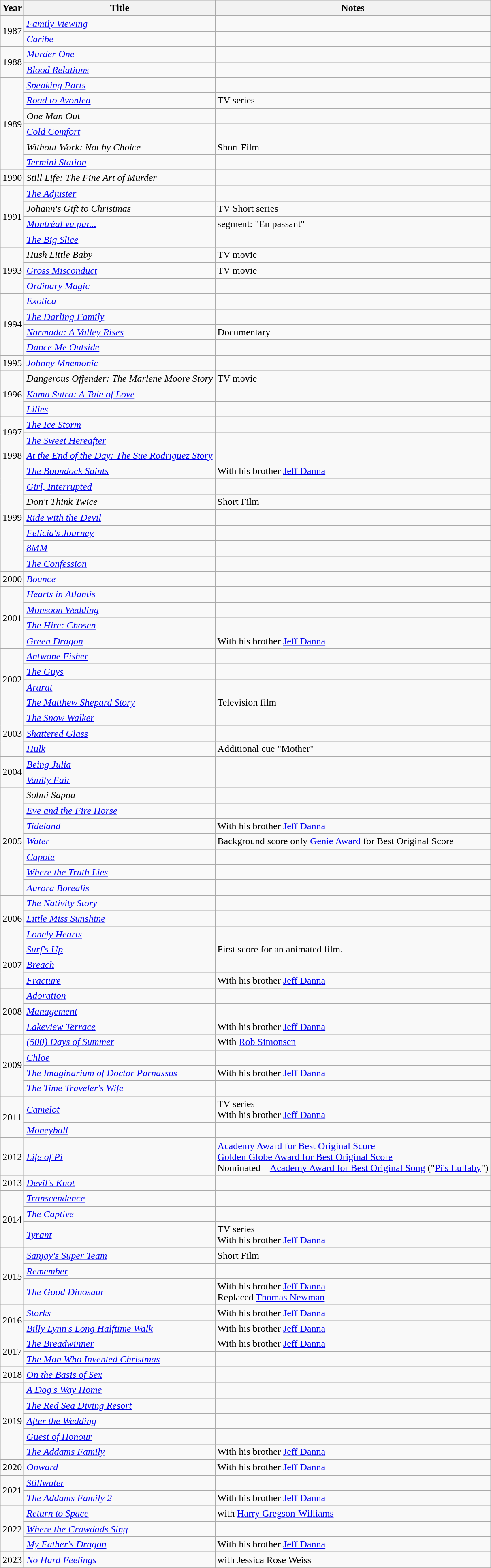<table class="wikitable sortable">
<tr>
<th>Year</th>
<th>Title</th>
<th>Notes</th>
</tr>
<tr>
<td rowspan="2">1987</td>
<td><em><a href='#'>Family Viewing</a></em></td>
<td></td>
</tr>
<tr>
<td><em><a href='#'>Caribe</a></em></td>
<td></td>
</tr>
<tr>
<td rowspan="2">1988</td>
<td><em><a href='#'>Murder One</a></em></td>
<td></td>
</tr>
<tr>
<td><em><a href='#'>Blood Relations</a></em></td>
<td></td>
</tr>
<tr>
<td rowspan="6">1989</td>
<td><em><a href='#'>Speaking Parts</a></em></td>
<td></td>
</tr>
<tr>
<td><em><a href='#'>Road to Avonlea</a></em></td>
<td>TV series</td>
</tr>
<tr>
<td><em>One Man Out</em></td>
<td></td>
</tr>
<tr>
<td><em><a href='#'>Cold Comfort</a></em></td>
<td></td>
</tr>
<tr>
<td><em>Without Work: Not by Choice</em></td>
<td>Short Film</td>
</tr>
<tr>
<td><em><a href='#'>Termini Station</a></em></td>
<td></td>
</tr>
<tr>
<td rowspan="1">1990</td>
<td><em>Still Life: The Fine Art of Murder</em></td>
<td></td>
</tr>
<tr>
<td rowspan="4">1991</td>
<td><em><a href='#'>The Adjuster</a></em></td>
<td></td>
</tr>
<tr>
<td><em>Johann's Gift to Christmas</em></td>
<td>TV Short series</td>
</tr>
<tr>
<td><em><a href='#'>Montréal vu par...</a></em></td>
<td>segment: "En passant"</td>
</tr>
<tr>
<td><em><a href='#'>The Big Slice</a></em></td>
<td></td>
</tr>
<tr>
<td rowspan="3">1993</td>
<td><em>Hush Little Baby</em></td>
<td>TV movie</td>
</tr>
<tr>
<td><em><a href='#'>Gross Misconduct</a></em></td>
<td>TV movie</td>
</tr>
<tr>
<td><em><a href='#'>Ordinary Magic</a></em></td>
<td></td>
</tr>
<tr>
<td rowspan="4">1994</td>
<td><em><a href='#'>Exotica</a></em></td>
<td></td>
</tr>
<tr>
<td><em><a href='#'>The Darling Family</a></em></td>
<td></td>
</tr>
<tr>
<td><em><a href='#'>Narmada: A Valley Rises</a></em></td>
<td>Documentary</td>
</tr>
<tr>
<td><em><a href='#'>Dance Me Outside</a></em></td>
<td></td>
</tr>
<tr>
<td rowspan="1">1995</td>
<td><em><a href='#'>Johnny Mnemonic</a></em></td>
<td></td>
</tr>
<tr>
<td rowspan="3">1996</td>
<td><em>Dangerous Offender: The Marlene Moore Story</em></td>
<td>TV movie</td>
</tr>
<tr>
<td><em><a href='#'>Kama Sutra: A Tale of Love</a></em></td>
<td></td>
</tr>
<tr>
<td><em><a href='#'>Lilies</a></em></td>
<td></td>
</tr>
<tr>
<td rowspan="2">1997</td>
<td><em><a href='#'>The Ice Storm</a></em></td>
<td></td>
</tr>
<tr>
<td><em><a href='#'>The Sweet Hereafter</a></em></td>
<td></td>
</tr>
<tr>
<td rowspan="1">1998</td>
<td><em><a href='#'>At the End of the Day: The Sue Rodriguez Story</a></em></td>
<td></td>
</tr>
<tr>
<td rowspan="7">1999</td>
<td><em><a href='#'>The Boondock Saints</a></em></td>
<td>With his brother <a href='#'>Jeff Danna</a></td>
</tr>
<tr>
<td><em><a href='#'>Girl, Interrupted</a></em></td>
<td></td>
</tr>
<tr>
<td><em>Don't Think Twice</em></td>
<td>Short Film</td>
</tr>
<tr>
<td><em><a href='#'>Ride with the Devil</a></em></td>
<td></td>
</tr>
<tr>
<td><em><a href='#'>Felicia's Journey</a></em></td>
<td></td>
</tr>
<tr>
<td><em><a href='#'>8MM</a></em></td>
<td></td>
</tr>
<tr>
<td><em><a href='#'>The Confession</a></em></td>
<td></td>
</tr>
<tr>
<td rowspan="1">2000</td>
<td><em><a href='#'>Bounce</a></em></td>
<td></td>
</tr>
<tr>
<td rowspan="4">2001</td>
<td><em><a href='#'>Hearts in Atlantis</a></em></td>
<td></td>
</tr>
<tr>
<td><em><a href='#'>Monsoon Wedding</a></em></td>
<td></td>
</tr>
<tr>
<td><em><a href='#'>The Hire: Chosen</a></em></td>
<td></td>
</tr>
<tr>
<td><em><a href='#'>Green Dragon</a></em></td>
<td>With his brother <a href='#'>Jeff Danna</a></td>
</tr>
<tr>
<td rowspan="4">2002</td>
<td><em><a href='#'>Antwone Fisher</a></em></td>
<td></td>
</tr>
<tr>
<td><em><a href='#'>The Guys</a></em></td>
<td></td>
</tr>
<tr>
<td><em><a href='#'>Ararat</a></em></td>
<td></td>
</tr>
<tr>
<td><em><a href='#'>The Matthew Shepard Story</a></em></td>
<td>Television film</td>
</tr>
<tr>
<td rowspan="3">2003</td>
<td><em><a href='#'>The Snow Walker</a></em></td>
<td></td>
</tr>
<tr>
<td><em><a href='#'>Shattered Glass</a></em></td>
<td></td>
</tr>
<tr>
<td><em><a href='#'>Hulk</a></em></td>
<td>Additional cue "Mother"</td>
</tr>
<tr>
<td rowspan="2">2004</td>
<td><em><a href='#'>Being Julia</a></em></td>
<td></td>
</tr>
<tr>
<td><em><a href='#'>Vanity Fair</a></em></td>
<td></td>
</tr>
<tr>
<td rowspan="7">2005</td>
<td><em>Sohni Sapna</em></td>
<td></td>
</tr>
<tr>
<td><em><a href='#'>Eve and the Fire Horse</a></em></td>
<td></td>
</tr>
<tr>
<td><em><a href='#'>Tideland</a></em></td>
<td>With his brother <a href='#'>Jeff Danna</a></td>
</tr>
<tr>
<td><em><a href='#'>Water</a></em></td>
<td>Background score only <a href='#'>Genie Award</a> for Best Original Score</td>
</tr>
<tr>
<td><em><a href='#'>Capote</a></em></td>
<td></td>
</tr>
<tr>
<td><em><a href='#'>Where the Truth Lies</a></em></td>
<td></td>
</tr>
<tr>
<td><em><a href='#'>Aurora Borealis</a></em></td>
<td></td>
</tr>
<tr>
<td rowspan="3">2006</td>
<td><em><a href='#'>The Nativity Story</a></em></td>
<td></td>
</tr>
<tr>
<td><em><a href='#'>Little Miss Sunshine</a></em></td>
<td></td>
</tr>
<tr>
<td><em><a href='#'>Lonely Hearts</a></em></td>
<td></td>
</tr>
<tr>
<td rowspan="3">2007</td>
<td><em><a href='#'>Surf's Up</a></em></td>
<td>First score for an animated film.</td>
</tr>
<tr>
<td><em><a href='#'>Breach</a></em></td>
<td></td>
</tr>
<tr>
<td><em><a href='#'>Fracture</a></em></td>
<td>With his brother <a href='#'>Jeff Danna</a></td>
</tr>
<tr>
<td rowspan="3">2008</td>
<td><em><a href='#'>Adoration</a></em></td>
<td></td>
</tr>
<tr>
<td><em><a href='#'>Management</a></em></td>
<td></td>
</tr>
<tr>
<td><em><a href='#'>Lakeview Terrace</a></em></td>
<td>With his brother <a href='#'>Jeff Danna</a></td>
</tr>
<tr>
<td rowspan="4">2009</td>
<td><em><a href='#'>(500) Days of Summer</a></em></td>
<td>With <a href='#'>Rob Simonsen</a></td>
</tr>
<tr>
<td><em><a href='#'>Chloe</a></em></td>
<td></td>
</tr>
<tr>
<td><em><a href='#'>The Imaginarium of Doctor Parnassus</a></em></td>
<td>With his brother <a href='#'>Jeff Danna</a></td>
</tr>
<tr>
<td><em><a href='#'>The Time Traveler's Wife</a></em></td>
<td></td>
</tr>
<tr>
<td rowspan="2">2011</td>
<td><em><a href='#'>Camelot</a></em></td>
<td>TV series <br> With his brother <a href='#'>Jeff Danna</a></td>
</tr>
<tr>
<td><em><a href='#'>Moneyball</a></em></td>
<td></td>
</tr>
<tr>
<td rowspan="1">2012</td>
<td><em><a href='#'>Life of Pi</a></em></td>
<td><a href='#'>Academy Award for Best Original Score</a> <br><a href='#'>Golden Globe Award for Best Original Score</a> <br>Nominated – <a href='#'>Academy Award for Best Original Song</a> ("<a href='#'>Pi's Lullaby</a>") <br></td>
</tr>
<tr>
<td rowspan="1">2013</td>
<td><em><a href='#'>Devil's Knot</a></em></td>
<td></td>
</tr>
<tr>
<td rowspan="3">2014</td>
<td><em><a href='#'>Transcendence</a></em></td>
<td></td>
</tr>
<tr>
<td><em><a href='#'>The Captive</a></em></td>
<td></td>
</tr>
<tr>
<td><em><a href='#'>Tyrant</a></em></td>
<td>TV series<br>With his brother <a href='#'>Jeff Danna</a></td>
</tr>
<tr>
<td rowspan="3">2015</td>
<td><em><a href='#'>Sanjay's Super Team</a></em></td>
<td>Short Film</td>
</tr>
<tr>
<td><em><a href='#'>Remember</a></em></td>
<td></td>
</tr>
<tr>
<td><em><a href='#'>The Good Dinosaur</a></em></td>
<td>With his brother <a href='#'>Jeff Danna</a><br>Replaced <a href='#'>Thomas Newman</a></td>
</tr>
<tr>
<td rowspan="2">2016</td>
<td><em><a href='#'>Storks</a></em></td>
<td>With his brother <a href='#'>Jeff Danna</a></td>
</tr>
<tr>
<td><em><a href='#'>Billy Lynn's Long Halftime Walk</a></em></td>
<td>With his brother <a href='#'>Jeff Danna</a></td>
</tr>
<tr>
<td rowspan="2">2017</td>
<td><em><a href='#'>The Breadwinner</a></em></td>
<td>With his brother <a href='#'>Jeff Danna</a></td>
</tr>
<tr>
<td><em><a href='#'>The Man Who Invented Christmas</a></em></td>
<td></td>
</tr>
<tr>
<td rowspan="1">2018</td>
<td><em><a href='#'>On the Basis of Sex</a></em></td>
<td></td>
</tr>
<tr>
<td rowspan="5">2019</td>
<td><em><a href='#'>A Dog's Way Home</a></em></td>
<td></td>
</tr>
<tr>
<td><em><a href='#'>The Red Sea Diving Resort</a></em></td>
<td></td>
</tr>
<tr>
<td><em><a href='#'>After the Wedding</a></em></td>
<td></td>
</tr>
<tr>
<td><em><a href='#'>Guest of Honour</a></em></td>
<td></td>
</tr>
<tr>
<td><em><a href='#'>The Addams Family</a></em></td>
<td>With his brother <a href='#'>Jeff Danna</a></td>
</tr>
<tr>
<td rowspan="1">2020</td>
<td><em><a href='#'>Onward</a></em></td>
<td>With his brother <a href='#'>Jeff Danna</a></td>
</tr>
<tr>
<td rowspan="2">2021</td>
<td><em><a href='#'>Stillwater</a></em></td>
<td></td>
</tr>
<tr>
<td><em><a href='#'>The Addams Family 2</a></em></td>
<td>With his brother <a href='#'>Jeff Danna</a></td>
</tr>
<tr>
<td rowspan="3">2022</td>
<td><em><a href='#'>Return to Space</a></em></td>
<td>with <a href='#'>Harry Gregson-Williams</a></td>
</tr>
<tr>
<td><em><a href='#'>Where the Crawdads Sing</a></em></td>
<td></td>
</tr>
<tr>
<td><em><a href='#'>My Father's Dragon</a></em></td>
<td>With his brother <a href='#'>Jeff Danna</a></td>
</tr>
<tr>
<td rowspan="1">2023</td>
<td><em><a href='#'>No Hard Feelings</a></em></td>
<td>with Jessica Rose Weiss</td>
</tr>
<tr>
</tr>
</table>
